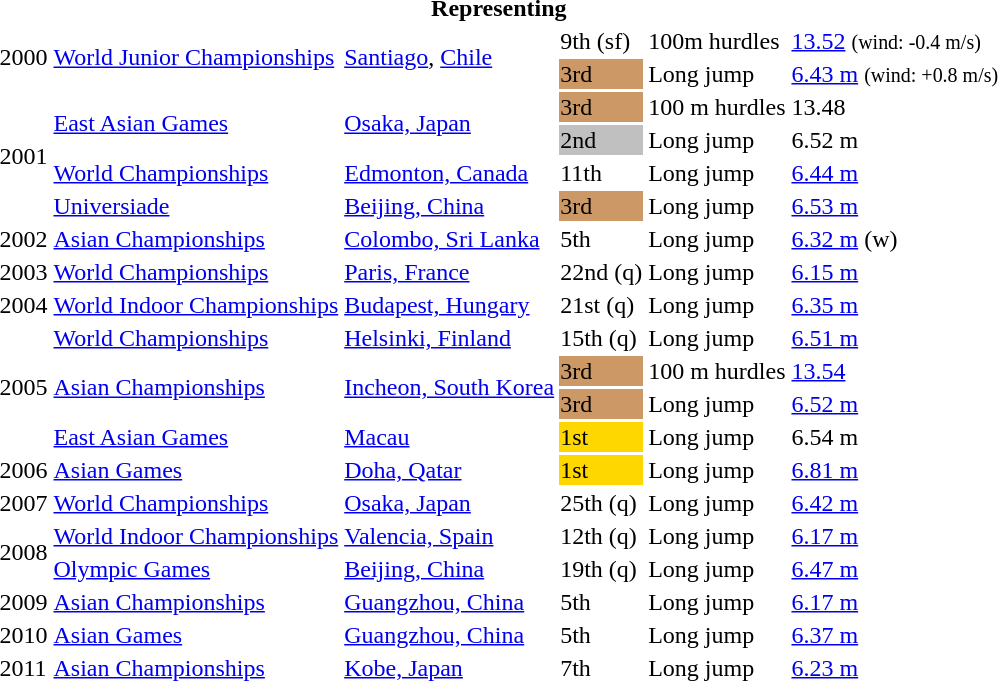<table>
<tr>
<th colspan="6">Representing </th>
</tr>
<tr>
<td rowspan=2>2000</td>
<td rowspan=2><a href='#'>World Junior Championships</a></td>
<td rowspan=2><a href='#'>Santiago</a>, <a href='#'>Chile</a></td>
<td>9th (sf)</td>
<td>100m hurdles</td>
<td><a href='#'>13.52</a> <small>(wind: -0.4 m/s)</small></td>
</tr>
<tr>
<td bgcolor="cc9966">3rd</td>
<td>Long jump</td>
<td><a href='#'>6.43 m</a>  <small>(wind: +0.8 m/s)</small></td>
</tr>
<tr>
<td rowspan=4>2001</td>
<td rowspan=2><a href='#'>East Asian Games</a></td>
<td rowspan=2><a href='#'>Osaka, Japan</a></td>
<td bgcolor="cc9966">3rd</td>
<td>100 m hurdles</td>
<td>13.48</td>
</tr>
<tr>
<td bgcolor="silver">2nd</td>
<td>Long jump</td>
<td>6.52 m</td>
</tr>
<tr>
<td><a href='#'>World Championships</a></td>
<td><a href='#'>Edmonton, Canada</a></td>
<td>11th</td>
<td>Long jump</td>
<td><a href='#'>6.44 m</a></td>
</tr>
<tr>
<td><a href='#'>Universiade</a></td>
<td><a href='#'>Beijing, China</a></td>
<td bgcolor="cc9966">3rd</td>
<td>Long jump</td>
<td><a href='#'>6.53 m</a></td>
</tr>
<tr>
<td>2002</td>
<td><a href='#'>Asian Championships</a></td>
<td><a href='#'>Colombo, Sri Lanka</a></td>
<td>5th</td>
<td>Long jump</td>
<td><a href='#'>6.32 m</a> (w)</td>
</tr>
<tr>
<td>2003</td>
<td><a href='#'>World Championships</a></td>
<td><a href='#'>Paris, France</a></td>
<td>22nd (q)</td>
<td>Long jump</td>
<td><a href='#'>6.15 m</a></td>
</tr>
<tr>
<td>2004</td>
<td><a href='#'>World Indoor Championships</a></td>
<td><a href='#'>Budapest, Hungary</a></td>
<td>21st (q)</td>
<td>Long jump</td>
<td><a href='#'>6.35 m</a></td>
</tr>
<tr>
<td rowspan=4>2005</td>
<td><a href='#'>World Championships</a></td>
<td><a href='#'>Helsinki, Finland</a></td>
<td>15th (q)</td>
<td>Long jump</td>
<td><a href='#'>6.51 m</a></td>
</tr>
<tr>
<td rowspan=2><a href='#'>Asian Championships</a></td>
<td rowspan=2><a href='#'>Incheon, South Korea</a></td>
<td bgcolor=cc9966>3rd</td>
<td>100 m hurdles</td>
<td><a href='#'>13.54</a></td>
</tr>
<tr>
<td bgcolor=cc9966>3rd</td>
<td>Long jump</td>
<td><a href='#'>6.52 m</a></td>
</tr>
<tr>
<td><a href='#'>East Asian Games</a></td>
<td><a href='#'>Macau</a></td>
<td bgcolor="gold">1st</td>
<td>Long jump</td>
<td>6.54 m</td>
</tr>
<tr>
<td>2006</td>
<td><a href='#'>Asian Games</a></td>
<td><a href='#'>Doha, Qatar</a></td>
<td bgcolor=gold>1st</td>
<td>Long jump</td>
<td><a href='#'>6.81 m</a></td>
</tr>
<tr>
<td>2007</td>
<td><a href='#'>World Championships</a></td>
<td><a href='#'>Osaka, Japan</a></td>
<td>25th (q)</td>
<td>Long jump</td>
<td><a href='#'>6.42 m</a></td>
</tr>
<tr>
<td rowspan=2>2008</td>
<td><a href='#'>World Indoor Championships</a></td>
<td><a href='#'>Valencia, Spain</a></td>
<td>12th (q)</td>
<td>Long jump</td>
<td><a href='#'>6.17 m</a></td>
</tr>
<tr>
<td><a href='#'>Olympic Games</a></td>
<td><a href='#'>Beijing, China</a></td>
<td>19th (q)</td>
<td>Long jump</td>
<td><a href='#'>6.47 m</a></td>
</tr>
<tr>
<td>2009</td>
<td><a href='#'>Asian Championships</a></td>
<td><a href='#'>Guangzhou, China</a></td>
<td>5th</td>
<td>Long jump</td>
<td><a href='#'>6.17 m</a></td>
</tr>
<tr>
<td>2010</td>
<td><a href='#'>Asian Games</a></td>
<td><a href='#'>Guangzhou, China</a></td>
<td>5th</td>
<td>Long jump</td>
<td><a href='#'>6.37 m</a></td>
</tr>
<tr>
<td>2011</td>
<td><a href='#'>Asian Championships</a></td>
<td><a href='#'>Kobe, Japan</a></td>
<td>7th</td>
<td>Long jump</td>
<td><a href='#'>6.23 m</a></td>
</tr>
</table>
